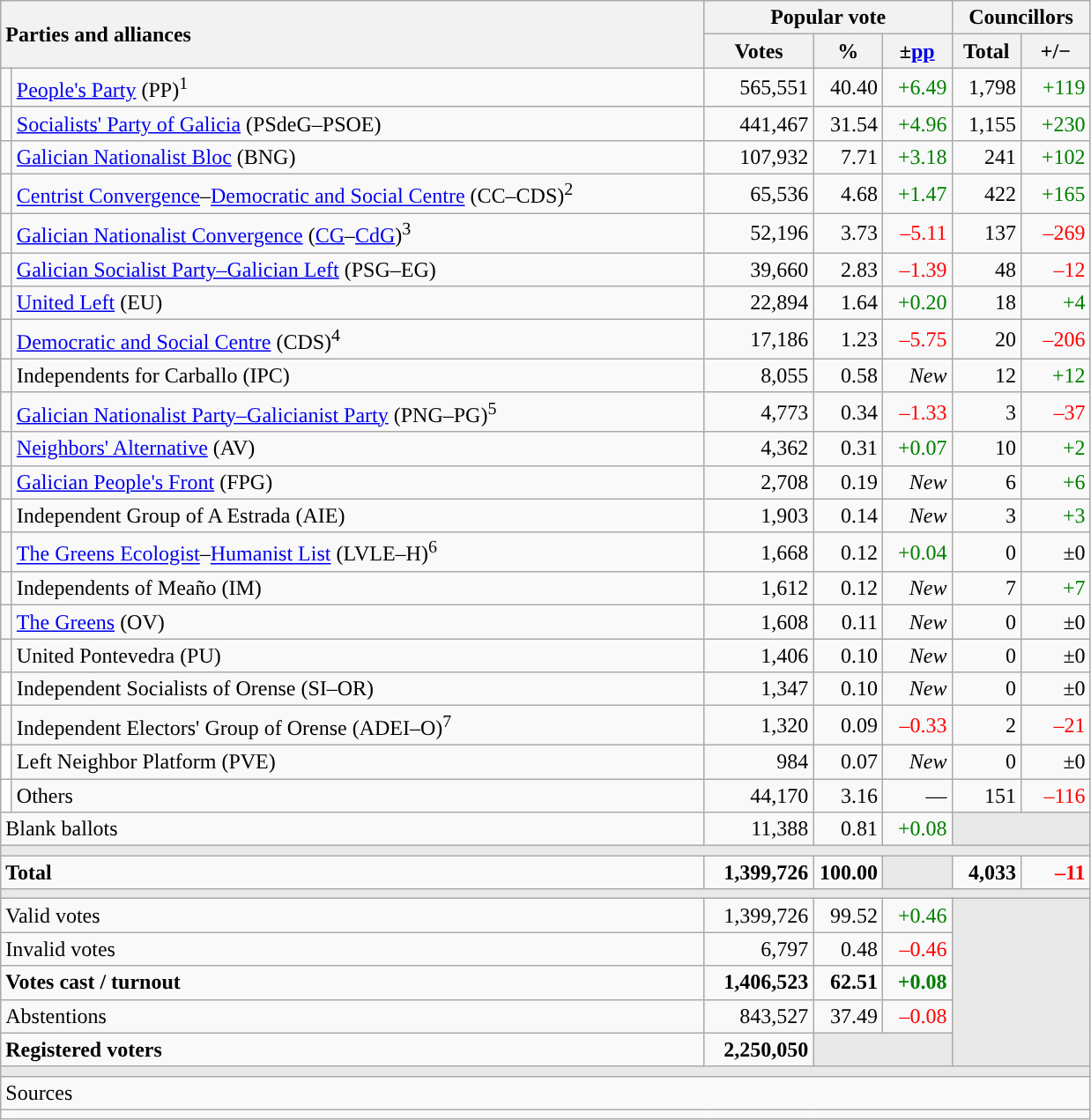<table class="wikitable" style="text-align:right;">
<tr>
<th style="text-align:left;" rowspan="2" colspan="2" width="525">Parties and alliances</th>
<th colspan="3">Popular vote</th>
<th colspan="2">Councillors</th>
</tr>
<tr>
<th width="75">Votes</th>
<th width="45">%</th>
<th width="45">±<a href='#'>pp</a></th>
<th width="45">Total</th>
<th width="45">+/−</th>
</tr>
<tr>
<td width="1" style="color:inherit;background:"></td>
<td align="left"><a href='#'>People's Party</a> (PP)<sup>1</sup></td>
<td>565,551</td>
<td>40.40</td>
<td style="color:green;">+6.49</td>
<td>1,798</td>
<td style="color:green;">+119</td>
</tr>
<tr>
<td style="color:inherit;background:"></td>
<td align="left"><a href='#'>Socialists' Party of Galicia</a> (PSdeG–PSOE)</td>
<td>441,467</td>
<td>31.54</td>
<td style="color:green;">+4.96</td>
<td>1,155</td>
<td style="color:green;">+230</td>
</tr>
<tr>
<td style="color:inherit;background:"></td>
<td align="left"><a href='#'>Galician Nationalist Bloc</a> (BNG)</td>
<td>107,932</td>
<td>7.71</td>
<td style="color:green;">+3.18</td>
<td>241</td>
<td style="color:green;">+102</td>
</tr>
<tr>
<td style="color:inherit;background:"></td>
<td align="left"><a href='#'>Centrist Convergence</a>–<a href='#'>Democratic and Social Centre</a> (CC–CDS)<sup>2</sup></td>
<td>65,536</td>
<td>4.68</td>
<td style="color:green;">+1.47</td>
<td>422</td>
<td style="color:green;">+165</td>
</tr>
<tr>
<td style="color:inherit;background:"></td>
<td align="left"><a href='#'>Galician Nationalist Convergence</a> (<a href='#'>CG</a>–<a href='#'>CdG</a>)<sup>3</sup></td>
<td>52,196</td>
<td>3.73</td>
<td style="color:red;">–5.11</td>
<td>137</td>
<td style="color:red;">–269</td>
</tr>
<tr>
<td style="color:inherit;background:"></td>
<td align="left"><a href='#'>Galician Socialist Party–Galician Left</a> (PSG–EG)</td>
<td>39,660</td>
<td>2.83</td>
<td style="color:red;">–1.39</td>
<td>48</td>
<td style="color:red;">–12</td>
</tr>
<tr>
<td style="color:inherit;background:"></td>
<td align="left"><a href='#'>United Left</a> (EU)</td>
<td>22,894</td>
<td>1.64</td>
<td style="color:green;">+0.20</td>
<td>18</td>
<td style="color:green;">+4</td>
</tr>
<tr>
<td style="color:inherit;background:"></td>
<td align="left"><a href='#'>Democratic and Social Centre</a> (CDS)<sup>4</sup></td>
<td>17,186</td>
<td>1.23</td>
<td style="color:red;">–5.75</td>
<td>20</td>
<td style="color:red;">–206</td>
</tr>
<tr>
<td style="color:inherit;background:"></td>
<td align="left">Independents for Carballo (IPC)</td>
<td>8,055</td>
<td>0.58</td>
<td><em>New</em></td>
<td>12</td>
<td style="color:green;">+12</td>
</tr>
<tr>
<td style="color:inherit;background:"></td>
<td align="left"><a href='#'>Galician Nationalist Party–Galicianist Party</a> (PNG–PG)<sup>5</sup></td>
<td>4,773</td>
<td>0.34</td>
<td style="color:red;">–1.33</td>
<td>3</td>
<td style="color:red;">–37</td>
</tr>
<tr>
<td style="color:inherit;background:"></td>
<td align="left"><a href='#'>Neighbors' Alternative</a> (AV)</td>
<td>4,362</td>
<td>0.31</td>
<td style="color:green;">+0.07</td>
<td>10</td>
<td style="color:green;">+2</td>
</tr>
<tr>
<td style="color:inherit;background:"></td>
<td align="left"><a href='#'>Galician People's Front</a> (FPG)</td>
<td>2,708</td>
<td>0.19</td>
<td><em>New</em></td>
<td>6</td>
<td style="color:green;">+6</td>
</tr>
<tr>
<td bgcolor="white"></td>
<td align="left">Independent Group of A Estrada (AIE)</td>
<td>1,903</td>
<td>0.14</td>
<td><em>New</em></td>
<td>3</td>
<td style="color:green;">+3</td>
</tr>
<tr>
<td style="color:inherit;background:"></td>
<td align="left"><a href='#'>The Greens Ecologist</a>–<a href='#'>Humanist List</a> (LVLE–H)<sup>6</sup></td>
<td>1,668</td>
<td>0.12</td>
<td style="color:green;">+0.04</td>
<td>0</td>
<td>±0</td>
</tr>
<tr>
<td style="color:inherit;background:"></td>
<td align="left">Independents of Meaño (IM)</td>
<td>1,612</td>
<td>0.12</td>
<td><em>New</em></td>
<td>7</td>
<td style="color:green;">+7</td>
</tr>
<tr>
<td style="color:inherit;background:"></td>
<td align="left"><a href='#'>The Greens</a> (OV)</td>
<td>1,608</td>
<td>0.11</td>
<td><em>New</em></td>
<td>0</td>
<td>±0</td>
</tr>
<tr>
<td style="color:inherit;background:"></td>
<td align="left">United Pontevedra (PU)</td>
<td>1,406</td>
<td>0.10</td>
<td><em>New</em></td>
<td>0</td>
<td>±0</td>
</tr>
<tr>
<td bgcolor="white"></td>
<td align="left">Independent Socialists of Orense (SI–OR)</td>
<td>1,347</td>
<td>0.10</td>
<td><em>New</em></td>
<td>0</td>
<td>±0</td>
</tr>
<tr>
<td style="color:inherit;background:"></td>
<td align="left">Independent Electors' Group of Orense (ADEI–O)<sup>7</sup></td>
<td>1,320</td>
<td>0.09</td>
<td style="color:red;">–0.33</td>
<td>2</td>
<td style="color:red;">–21</td>
</tr>
<tr>
<td bgcolor="white"></td>
<td align="left">Left Neighbor Platform (PVE)</td>
<td>984</td>
<td>0.07</td>
<td><em>New</em></td>
<td>0</td>
<td>±0</td>
</tr>
<tr>
<td bgcolor="white"></td>
<td align="left">Others</td>
<td>44,170</td>
<td>3.16</td>
<td>—</td>
<td>151</td>
<td style="color:red;">–116</td>
</tr>
<tr>
<td align="left" colspan="2">Blank ballots</td>
<td>11,388</td>
<td>0.81</td>
<td style="color:green;">+0.08</td>
<td bgcolor="#E9E9E9" colspan="2"></td>
</tr>
<tr>
<td colspan="7" bgcolor="#E9E9E9"></td>
</tr>
<tr style="font-weight:bold;">
<td align="left" colspan="2">Total</td>
<td>1,399,726</td>
<td>100.00</td>
<td bgcolor="#E9E9E9"></td>
<td>4,033</td>
<td style="color:red;">–11</td>
</tr>
<tr>
<td colspan="7" bgcolor="#E9E9E9"></td>
</tr>
<tr>
<td align="left" colspan="2">Valid votes</td>
<td>1,399,726</td>
<td>99.52</td>
<td style="color:green;">+0.46</td>
<td bgcolor="#E9E9E9" colspan="2" rowspan="5"></td>
</tr>
<tr>
<td align="left" colspan="2">Invalid votes</td>
<td>6,797</td>
<td>0.48</td>
<td style="color:red;">–0.46</td>
</tr>
<tr style="font-weight:bold;">
<td align="left" colspan="2">Votes cast / turnout</td>
<td>1,406,523</td>
<td>62.51</td>
<td style="color:green;">+0.08</td>
</tr>
<tr>
<td align="left" colspan="2">Abstentions</td>
<td>843,527</td>
<td>37.49</td>
<td style="color:red;">–0.08</td>
</tr>
<tr style="font-weight:bold;">
<td align="left" colspan="2">Registered voters</td>
<td>2,250,050</td>
<td bgcolor="#E9E9E9" colspan="2"></td>
</tr>
<tr>
<td colspan="7" bgcolor="#E9E9E9"></td>
</tr>
<tr>
<td align="left" colspan="7">Sources</td>
</tr>
<tr>
<td colspan="7" style="text-align:left; max-width:790px;"></td>
</tr>
</table>
